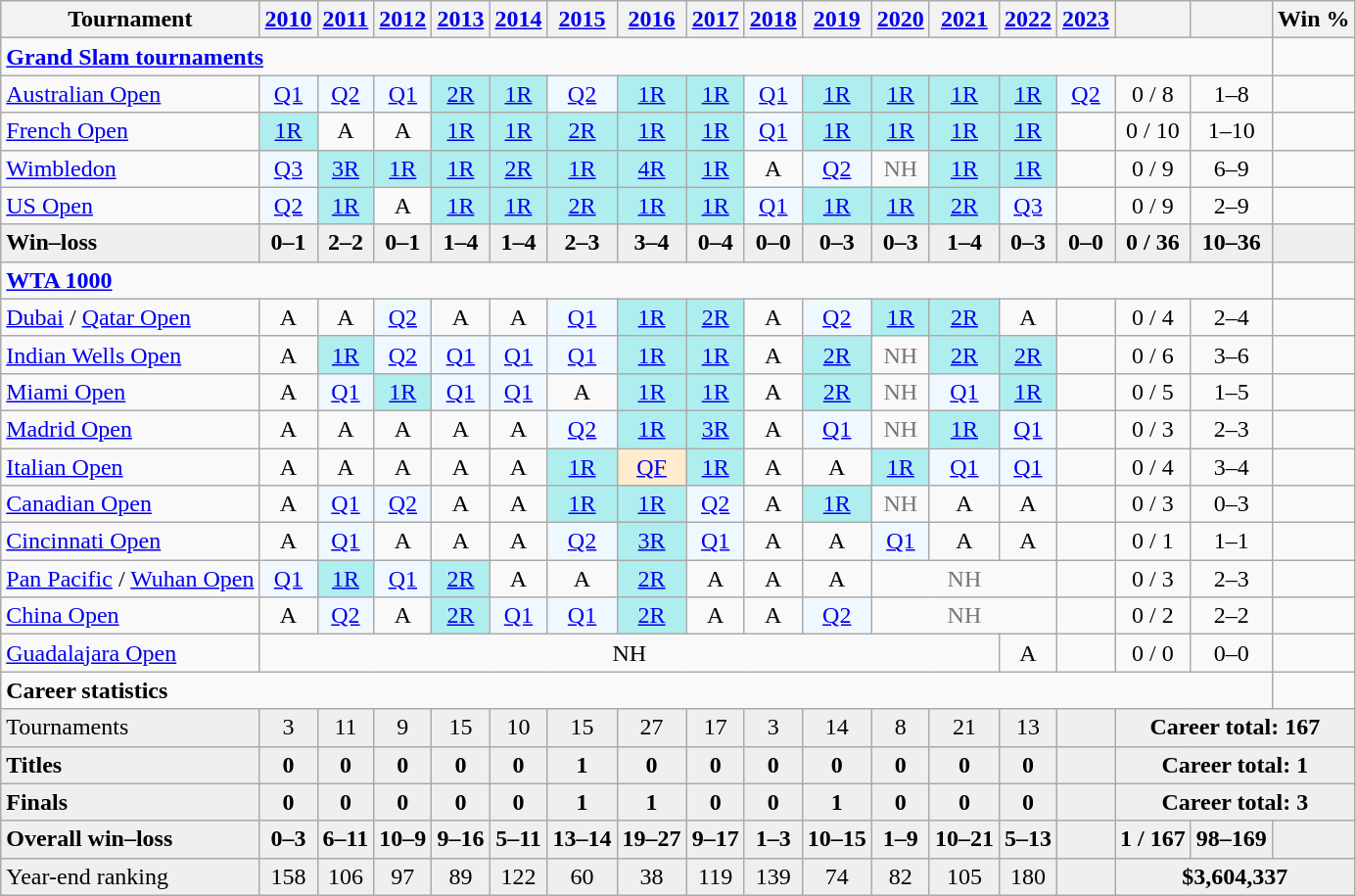<table class="wikitable nowrap" style=text-align:center>
<tr>
<th>Tournament</th>
<th><a href='#'>2010</a></th>
<th><a href='#'>2011</a></th>
<th><a href='#'>2012</a></th>
<th><a href='#'>2013</a></th>
<th><a href='#'>2014</a></th>
<th><a href='#'>2015</a></th>
<th><a href='#'>2016</a></th>
<th><a href='#'>2017</a></th>
<th><a href='#'>2018</a></th>
<th><a href='#'>2019</a></th>
<th><a href='#'>2020</a></th>
<th><a href='#'>2021</a></th>
<th><a href='#'>2022</a></th>
<th><a href='#'>2023</a></th>
<th></th>
<th></th>
<th>Win %</th>
</tr>
<tr>
<td colspan="17" align="left"><strong><a href='#'>Grand Slam tournaments</a></strong></td>
</tr>
<tr>
<td align=left><a href='#'>Australian Open</a></td>
<td bgcolor=f0f8ff><a href='#'>Q1</a></td>
<td bgcolor=f0f8ff><a href='#'>Q2</a></td>
<td bgcolor=f0f8ff><a href='#'>Q1</a></td>
<td bgcolor=#afeeee><a href='#'>2R</a></td>
<td bgcolor=#afeeee><a href='#'>1R</a></td>
<td bgcolor=f0f8ff><a href='#'>Q2</a></td>
<td bgcolor=#afeeee><a href='#'>1R</a></td>
<td bgcolor=#afeeee><a href='#'>1R</a></td>
<td bgcolor=f0f8ff><a href='#'>Q1</a></td>
<td bgcolor=#afeeee><a href='#'>1R</a></td>
<td bgcolor=#afeeee><a href='#'>1R</a></td>
<td bgcolor=#afeeee><a href='#'>1R</a></td>
<td bgcolor=#afeeee><a href='#'>1R</a></td>
<td bgcolor=f0f8ff><a href='#'>Q2</a></td>
<td>0 / 8</td>
<td>1–8</td>
<td></td>
</tr>
<tr>
<td align=left><a href='#'>French Open</a></td>
<td bgcolor=#afeeee><a href='#'>1R</a></td>
<td>A</td>
<td>A</td>
<td bgcolor=#afeeee><a href='#'>1R</a></td>
<td bgcolor=#afeeee><a href='#'>1R</a></td>
<td bgcolor=#afeeee><a href='#'>2R</a></td>
<td bgcolor=#afeeee><a href='#'>1R</a></td>
<td bgcolor=#afeeee><a href='#'>1R</a></td>
<td bgcolor=f0f8ff><a href='#'>Q1</a></td>
<td bgcolor=#afeeee><a href='#'>1R</a></td>
<td bgcolor=#afeeee><a href='#'>1R</a></td>
<td bgcolor=#afeeee><a href='#'>1R</a></td>
<td bgcolor=afeeee><a href='#'>1R</a></td>
<td></td>
<td>0 / 10</td>
<td>1–10</td>
<td></td>
</tr>
<tr>
<td align=left><a href='#'>Wimbledon</a></td>
<td bgcolor=f0f8ff><a href='#'>Q3</a></td>
<td bgcolor=#afeeee><a href='#'>3R</a></td>
<td bgcolor=#afeeee><a href='#'>1R</a></td>
<td bgcolor=#afeeee><a href='#'>1R</a></td>
<td bgcolor=#afeeee><a href='#'>2R</a></td>
<td bgcolor=#afeeee><a href='#'>1R</a></td>
<td bgcolor=#afeeee><a href='#'>4R</a></td>
<td bgcolor=#afeeee><a href='#'>1R</a></td>
<td>A</td>
<td bgcolor=f0f8ff><a href='#'>Q2</a></td>
<td style=color:#767676>NH</td>
<td bgcolor=#afeeee><a href='#'>1R</a></td>
<td bgcolor=#afeeee><a href='#'>1R</a></td>
<td></td>
<td>0 / 9</td>
<td>6–9</td>
<td></td>
</tr>
<tr>
<td align=left><a href='#'>US Open</a></td>
<td bgcolor=f0f8ff><a href='#'>Q2</a></td>
<td bgcolor=#afeeee><a href='#'>1R</a></td>
<td>A</td>
<td bgcolor=#afeeee><a href='#'>1R</a></td>
<td bgcolor=#afeeee><a href='#'>1R</a></td>
<td bgcolor=#afeeee><a href='#'>2R</a></td>
<td bgcolor=#afeeee><a href='#'>1R</a></td>
<td bgcolor=#afeeee><a href='#'>1R</a></td>
<td bgcolor=f0f8ff><a href='#'>Q1</a></td>
<td bgcolor=#afeeee><a href='#'>1R</a></td>
<td bgcolor=#afeeee><a href='#'>1R</a></td>
<td bgcolor=#afeeee><a href='#'>2R</a></td>
<td bgcolor=f0f8ff><a href='#'>Q3</a></td>
<td></td>
<td>0 / 9</td>
<td>2–9</td>
<td></td>
</tr>
<tr style=background:#efefef;font-weight:bold>
<td align=left>Win–loss</td>
<td>0–1</td>
<td>2–2</td>
<td>0–1</td>
<td>1–4</td>
<td>1–4</td>
<td>2–3</td>
<td>3–4</td>
<td>0–4</td>
<td>0–0</td>
<td>0–3</td>
<td>0–3</td>
<td>1–4</td>
<td>0–3</td>
<td>0–0</td>
<td>0 / 36</td>
<td>10–36</td>
<td></td>
</tr>
<tr>
<td colspan="17" align="left"><strong><a href='#'>WTA 1000</a></strong></td>
</tr>
<tr>
<td align=left><a href='#'>Dubai</a> / <a href='#'>Qatar Open</a></td>
<td>A</td>
<td>A</td>
<td bgcolor=f0f8ff><a href='#'>Q2</a></td>
<td>A</td>
<td>A</td>
<td bgcolor=f0f8ff><a href='#'>Q1</a></td>
<td bgcolor=#afeeee><a href='#'>1R</a></td>
<td bgcolor=#afeeee><a href='#'>2R</a></td>
<td>A</td>
<td bgcolor=f0f8ff><a href='#'>Q2</a></td>
<td bgcolor=afeeee><a href='#'>1R</a></td>
<td bgcolor=#afeeee><a href='#'>2R</a></td>
<td>A</td>
<td></td>
<td>0 / 4</td>
<td>2–4</td>
<td></td>
</tr>
<tr>
<td align=left><a href='#'>Indian Wells Open</a></td>
<td>A</td>
<td bgcolor=#afeeee><a href='#'>1R</a></td>
<td bgcolor=f0f8ff><a href='#'>Q2</a></td>
<td bgcolor=f0f8ff><a href='#'>Q1</a></td>
<td bgcolor=f0f8ff><a href='#'>Q1</a></td>
<td bgcolor=f0f8ff><a href='#'>Q1</a></td>
<td bgcolor=#afeeee><a href='#'>1R</a></td>
<td bgcolor=#afeeee><a href='#'>1R</a></td>
<td>A</td>
<td bgcolor=#afeeee><a href='#'>2R</a></td>
<td style=color:#767676>NH</td>
<td bgcolor=afeeee><a href='#'>2R</a></td>
<td bgcolor=afeeee><a href='#'>2R</a></td>
<td></td>
<td>0 / 6</td>
<td>3–6</td>
<td></td>
</tr>
<tr>
<td align=left><a href='#'>Miami Open</a></td>
<td>A</td>
<td bgcolor=f0f8ff><a href='#'>Q1</a></td>
<td bgcolor=#afeeee><a href='#'>1R</a></td>
<td bgcolor=f0f8ff><a href='#'>Q1</a></td>
<td bgcolor=f0f8ff><a href='#'>Q1</a></td>
<td>A</td>
<td bgcolor=#afeeee><a href='#'>1R</a></td>
<td bgcolor=#afeeee><a href='#'>1R</a></td>
<td>A</td>
<td bgcolor=#afeeee><a href='#'>2R</a></td>
<td style=color:#767676>NH</td>
<td bgcolor=f0f8ff><a href='#'>Q1</a></td>
<td bgcolor=afeeee><a href='#'>1R</a></td>
<td></td>
<td>0 / 5</td>
<td>1–5</td>
<td></td>
</tr>
<tr>
<td align=left><a href='#'>Madrid Open</a></td>
<td>A</td>
<td>A</td>
<td>A</td>
<td>A</td>
<td>A</td>
<td bgcolor=f0f8ff><a href='#'>Q2</a></td>
<td bgcolor=#afeeee><a href='#'>1R</a></td>
<td bgcolor=#afeeee><a href='#'>3R</a></td>
<td>A</td>
<td bgcolor=f0f8ff><a href='#'>Q1</a></td>
<td style=color:#767676>NH</td>
<td bgcolor=#afeeee><a href='#'>1R</a></td>
<td bgcolor=f0f8ff><a href='#'>Q1</a></td>
<td></td>
<td>0 / 3</td>
<td>2–3</td>
<td></td>
</tr>
<tr>
<td align=left><a href='#'>Italian Open</a></td>
<td>A</td>
<td>A</td>
<td>A</td>
<td>A</td>
<td>A</td>
<td bgcolor=#afeeee><a href='#'>1R</a></td>
<td bgcolor=#ffebcd><a href='#'>QF</a></td>
<td bgcolor=#afeeee><a href='#'>1R</a></td>
<td>A</td>
<td>A</td>
<td bgcolor=#afeeee><a href='#'>1R</a></td>
<td bgcolor=f0f8ff><a href='#'>Q1</a></td>
<td bgcolor=f0f8ff><a href='#'>Q1</a></td>
<td></td>
<td>0 / 4</td>
<td>3–4</td>
<td></td>
</tr>
<tr>
<td align=left><a href='#'>Canadian Open</a></td>
<td>A</td>
<td bgcolor=f0f8ff><a href='#'>Q1</a></td>
<td bgcolor=f0f8ff><a href='#'>Q2</a></td>
<td>A</td>
<td>A</td>
<td bgcolor=#afeeee><a href='#'>1R</a></td>
<td bgcolor=#afeeee><a href='#'>1R</a></td>
<td bgcolor=f0f8ff><a href='#'>Q2</a></td>
<td>A</td>
<td bgcolor=#afeeee><a href='#'>1R</a></td>
<td style=color:#767676>NH</td>
<td>A</td>
<td>A</td>
<td></td>
<td>0 / 3</td>
<td>0–3</td>
<td></td>
</tr>
<tr>
<td align=left><a href='#'>Cincinnati Open</a></td>
<td>A</td>
<td bgcolor=f0f8ff><a href='#'>Q1</a></td>
<td>A</td>
<td>A</td>
<td>A</td>
<td bgcolor=f0f8ff><a href='#'>Q2</a></td>
<td bgcolor=#afeeee><a href='#'>3R</a></td>
<td bgcolor=f0f8ff><a href='#'>Q1</a></td>
<td>A</td>
<td>A</td>
<td bgcolor=f0f8ff><a href='#'>Q1</a></td>
<td>A</td>
<td>A</td>
<td></td>
<td>0 / 1</td>
<td>1–1</td>
<td></td>
</tr>
<tr>
<td align=left><a href='#'>Pan Pacific</a> / <a href='#'>Wuhan Open</a></td>
<td bgcolor=f0f8ff><a href='#'>Q1</a></td>
<td bgcolor=#afeeee><a href='#'>1R</a></td>
<td bgcolor=f0f8ff><a href='#'>Q1</a></td>
<td bgcolor=#afeeee><a href='#'>2R</a></td>
<td>A</td>
<td>A</td>
<td bgcolor=#afeeee><a href='#'>2R</a></td>
<td>A</td>
<td>A</td>
<td>A</td>
<td colspan="3" style="color:#767676">NH</td>
<td></td>
<td>0 / 3</td>
<td>2–3</td>
<td></td>
</tr>
<tr>
<td align=left><a href='#'>China Open</a></td>
<td>A</td>
<td bgcolor=f0f8ff><a href='#'>Q2</a></td>
<td>A</td>
<td bgcolor=#afeeee><a href='#'>2R</a></td>
<td bgcolor=f0f8ff><a href='#'>Q1</a></td>
<td bgcolor=f0f8ff><a href='#'>Q1</a></td>
<td bgcolor=#afeeee><a href='#'>2R</a></td>
<td>A</td>
<td>A</td>
<td bgcolor=f0f8ff><a href='#'>Q2</a></td>
<td colspan="3" style="color:#767676">NH</td>
<td></td>
<td>0 / 2</td>
<td>2–2</td>
<td></td>
</tr>
<tr>
<td align=left><a href='#'>Guadalajara Open</a></td>
<td colspan="12">NH</td>
<td>A</td>
<td></td>
<td>0 / 0</td>
<td>0–0</td>
<td></td>
</tr>
<tr>
<td colspan="17" align="left"><strong>Career statistics</strong></td>
</tr>
<tr style=background:#efefef>
<td align=left>Tournaments</td>
<td>3</td>
<td>11</td>
<td>9</td>
<td>15</td>
<td>10</td>
<td>15</td>
<td>27</td>
<td>17</td>
<td>3</td>
<td>14</td>
<td>8</td>
<td>21</td>
<td>13</td>
<td></td>
<td colspan=3><strong>Career total: 167</strong></td>
</tr>
<tr style=background:#efefef;font-weight:bold>
<td align=left>Titles</td>
<td>0</td>
<td>0</td>
<td>0</td>
<td>0</td>
<td>0</td>
<td>1</td>
<td>0</td>
<td>0</td>
<td>0</td>
<td>0</td>
<td>0</td>
<td>0</td>
<td>0</td>
<td></td>
<td colspan=3>Career total: 1</td>
</tr>
<tr style=background:#efefef;font-weight:bold>
<td align=left>Finals</td>
<td>0</td>
<td>0</td>
<td>0</td>
<td>0</td>
<td>0</td>
<td>1</td>
<td>1</td>
<td>0</td>
<td>0</td>
<td>1</td>
<td>0</td>
<td>0</td>
<td>0</td>
<td></td>
<td colspan=3>Career total: 3</td>
</tr>
<tr style=background:#efefef;font-weight:bold>
<td align=left>Overall win–loss</td>
<td>0–3</td>
<td>6–11</td>
<td>10–9</td>
<td>9–16</td>
<td>5–11</td>
<td>13–14</td>
<td>19–27</td>
<td>9–17</td>
<td>1–3</td>
<td>10–15</td>
<td>1–9</td>
<td>10–21</td>
<td>5–13</td>
<td></td>
<td>1 / 167</td>
<td>98–169</td>
<td></td>
</tr>
<tr style=background:#efefef>
<td align=left>Year-end ranking</td>
<td>158</td>
<td>106</td>
<td>97</td>
<td>89</td>
<td>122</td>
<td>60</td>
<td>38</td>
<td>119</td>
<td>139</td>
<td>74</td>
<td>82</td>
<td>105</td>
<td>180</td>
<td></td>
<td colspan=3><strong>$3,604,337</strong></td>
</tr>
</table>
